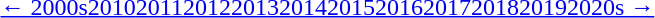<table id=toc class=toc summary=Contents>
<tr>
<th></th>
</tr>
<tr>
<td align=center><a href='#'>← 2000s</a><a href='#'>2010</a><a href='#'>2011</a><a href='#'>2012</a><a href='#'>2013</a><a href='#'>2014</a><a href='#'>2015</a><a href='#'>2016</a><a href='#'>2017</a><a href='#'>2018</a><a href='#'>2019</a><a href='#'>2020s →</a></td>
</tr>
</table>
